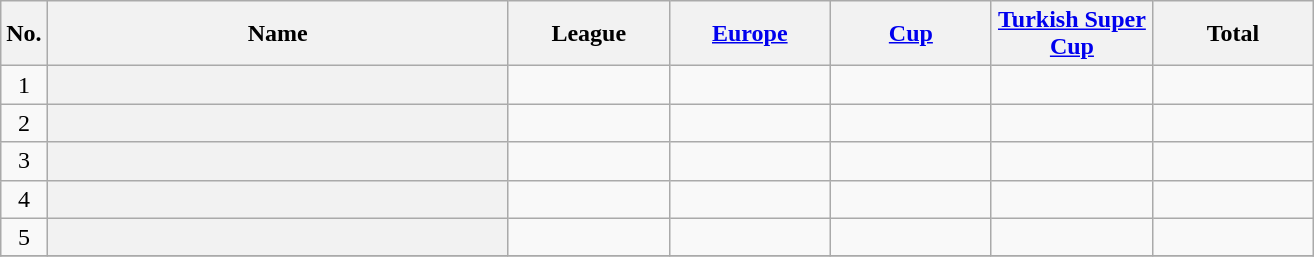<table class="wikitable plainrowheaders sortable" style="text-align: center;">
<tr>
<th scope=col>No.</th>
<th scope=col width="300px">Name</th>
<th scope=col width="100px">League</th>
<th scope=col width="100px"><a href='#'>Europe</a></th>
<th scope=col width="100px"><a href='#'>Cup</a></th>
<th scope=col width="100px"><a href='#'>Turkish Super Cup</a></th>
<th scope=col width="100px">Total</th>
</tr>
<tr>
<td>1</td>
<th scope=row> </th>
<td></td>
<td></td>
<td></td>
<td></td>
<td></td>
</tr>
<tr>
<td>2</td>
<th scope=row> </th>
<td></td>
<td></td>
<td></td>
<td></td>
<td></td>
</tr>
<tr>
<td>3</td>
<th scope=row> </th>
<td></td>
<td></td>
<td></td>
<td></td>
<td></td>
</tr>
<tr>
<td>4</td>
<th scope=row> </th>
<td></td>
<td></td>
<td></td>
<td></td>
<td></td>
</tr>
<tr>
<td>5</td>
<th scope=row> </th>
<td></td>
<td></td>
<td></td>
<td></td>
<td></td>
</tr>
<tr>
</tr>
</table>
